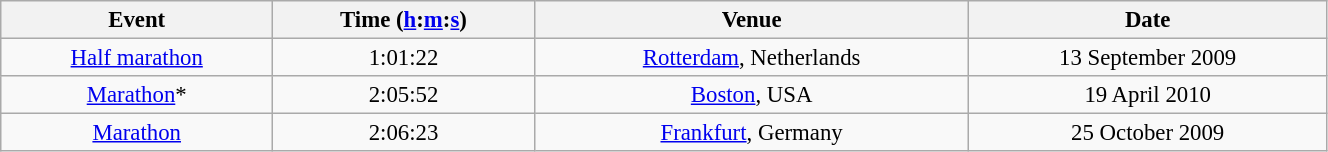<table class="wikitable" style="text-align:center; font-size:95%;" width="70%">
<tr>
<th>Event</th>
<th>Time (<a href='#'>h</a>:<a href='#'>m</a>:<a href='#'>s</a>)</th>
<th>Venue</th>
<th>Date</th>
</tr>
<tr>
<td><a href='#'>Half marathon</a></td>
<td>1:01:22</td>
<td><a href='#'>Rotterdam</a>, Netherlands</td>
<td>13 September 2009</td>
</tr>
<tr>
<td><a href='#'>Marathon</a>*</td>
<td>2:05:52</td>
<td><a href='#'>Boston</a>, USA</td>
<td>19 April 2010</td>
</tr>
<tr>
<td><a href='#'>Marathon</a></td>
<td>2:06:23</td>
<td><a href='#'>Frankfurt</a>, Germany</td>
<td>25 October 2009</td>
</tr>
</table>
